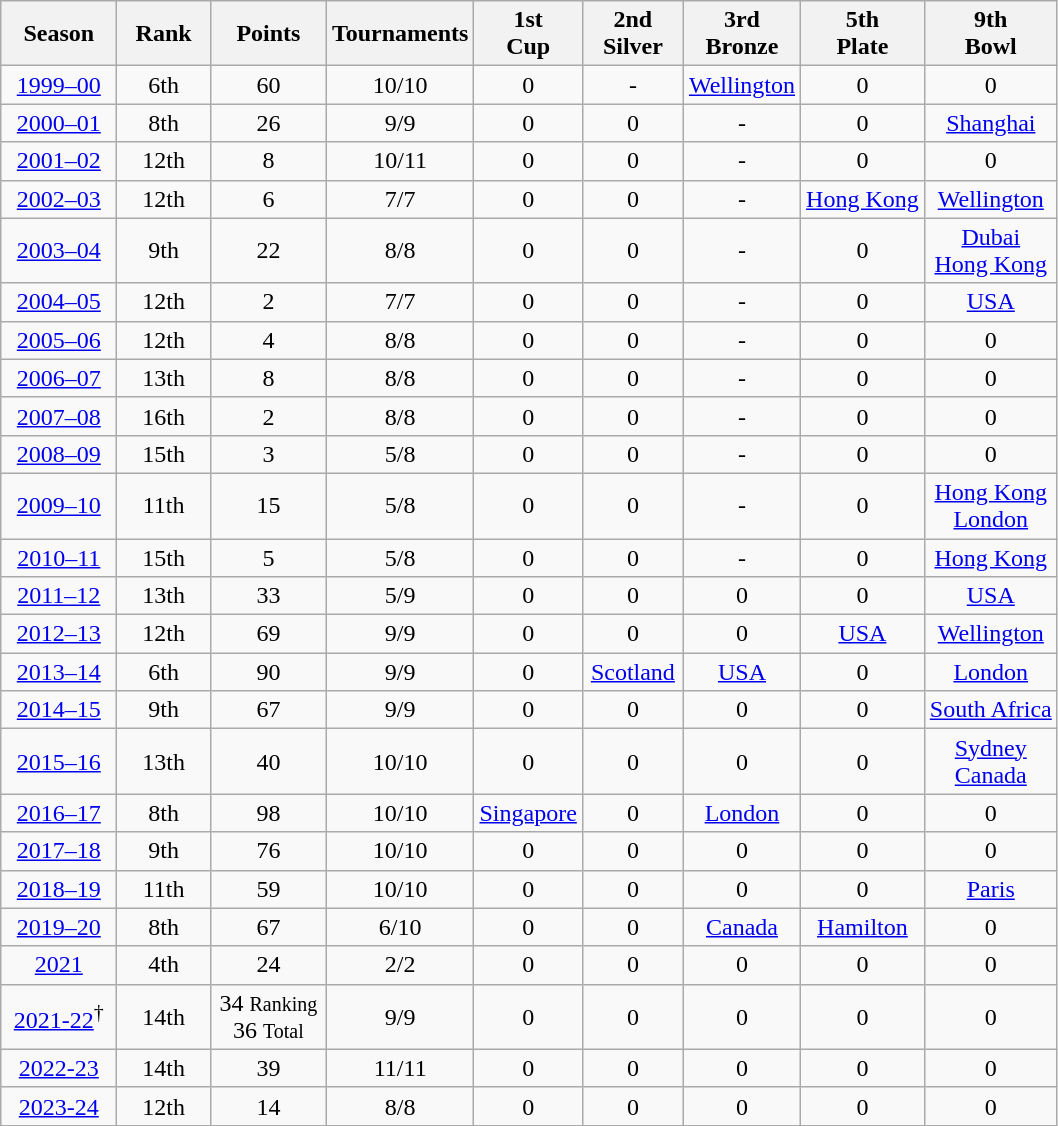<table class = "wikitable" style="text-align:center">
<tr>
<th width=70px>Season</th>
<th width=55px>Rank</th>
<th width=70px>Points</th>
<th>Tournaments</th>
<th>1st <br> Cup</th>
<th width=60px>2nd <br>Silver</th>
<th>3rd <br>Bronze</th>
<th>5th <br> Plate</th>
<th>9th <br> Bowl</th>
</tr>
<tr>
<td><a href='#'>1999–00</a></td>
<td>6th</td>
<td>60</td>
<td>10/10</td>
<td>0</td>
<td>-</td>
<td><a href='#'>Wellington</a></td>
<td>0</td>
<td>0</td>
</tr>
<tr>
<td><a href='#'>2000–01</a></td>
<td>8th</td>
<td>26</td>
<td>9/9</td>
<td>0</td>
<td>0</td>
<td>-</td>
<td>0</td>
<td><a href='#'>Shanghai</a></td>
</tr>
<tr>
<td><a href='#'>2001–02</a></td>
<td>12th</td>
<td>8</td>
<td>10/11</td>
<td>0</td>
<td>0</td>
<td>-</td>
<td>0</td>
<td>0</td>
</tr>
<tr>
<td><a href='#'>2002–03</a></td>
<td>12th</td>
<td>6</td>
<td>7/7</td>
<td>0</td>
<td>0</td>
<td>-</td>
<td><a href='#'>Hong Kong</a></td>
<td><a href='#'>Wellington</a></td>
</tr>
<tr>
<td><a href='#'>2003–04</a></td>
<td>9th</td>
<td>22</td>
<td>8/8</td>
<td>0</td>
<td>0</td>
<td>-</td>
<td>0</td>
<td><a href='#'>Dubai</a><br><a href='#'>Hong Kong</a></td>
</tr>
<tr>
<td><a href='#'>2004–05</a></td>
<td>12th</td>
<td>2</td>
<td>7/7</td>
<td>0</td>
<td>0</td>
<td>-</td>
<td>0</td>
<td><a href='#'>USA</a></td>
</tr>
<tr>
<td><a href='#'>2005–06</a></td>
<td>12th</td>
<td>4</td>
<td>8/8</td>
<td>0</td>
<td>0</td>
<td>-</td>
<td>0</td>
<td>0</td>
</tr>
<tr>
<td><a href='#'>2006–07</a></td>
<td>13th</td>
<td>8</td>
<td>8/8</td>
<td>0</td>
<td>0</td>
<td>-</td>
<td>0</td>
<td>0</td>
</tr>
<tr>
<td><a href='#'>2007–08</a></td>
<td>16th</td>
<td>2</td>
<td>8/8</td>
<td>0</td>
<td>0</td>
<td>-</td>
<td>0</td>
<td>0</td>
</tr>
<tr>
<td><a href='#'>2008–09</a></td>
<td>15th</td>
<td>3</td>
<td>5/8</td>
<td>0</td>
<td>0</td>
<td>-</td>
<td>0</td>
<td>0</td>
</tr>
<tr>
<td><a href='#'>2009–10</a></td>
<td>11th</td>
<td>15</td>
<td>5/8</td>
<td>0</td>
<td>0</td>
<td>-</td>
<td>0</td>
<td><a href='#'>Hong Kong</a><br> <a href='#'>London</a></td>
</tr>
<tr>
<td><a href='#'>2010–11</a></td>
<td>15th</td>
<td>5</td>
<td>5/8</td>
<td>0</td>
<td>0</td>
<td>-</td>
<td>0</td>
<td><a href='#'>Hong Kong</a></td>
</tr>
<tr>
<td><a href='#'>2011–12</a></td>
<td>13th</td>
<td>33</td>
<td>5/9</td>
<td>0</td>
<td>0</td>
<td>0</td>
<td>0</td>
<td><a href='#'>USA</a></td>
</tr>
<tr>
<td><a href='#'>2012–13</a></td>
<td>12th</td>
<td>69</td>
<td>9/9</td>
<td>0</td>
<td>0</td>
<td>0</td>
<td><a href='#'>USA</a></td>
<td><a href='#'>Wellington</a></td>
</tr>
<tr>
<td><a href='#'>2013–14</a></td>
<td>6th</td>
<td>90</td>
<td>9/9</td>
<td>0</td>
<td><a href='#'>Scotland</a></td>
<td><a href='#'>USA</a></td>
<td>0</td>
<td><a href='#'>London</a></td>
</tr>
<tr>
<td><a href='#'>2014–15</a></td>
<td>9th</td>
<td>67</td>
<td>9/9</td>
<td>0</td>
<td>0</td>
<td>0</td>
<td>0</td>
<td><a href='#'>South Africa</a></td>
</tr>
<tr>
<td><a href='#'>2015–16</a></td>
<td>13th</td>
<td>40</td>
<td>10/10</td>
<td>0</td>
<td>0</td>
<td>0</td>
<td>0</td>
<td><a href='#'>Sydney</a><br> <a href='#'>Canada</a></td>
</tr>
<tr>
<td><a href='#'>2016–17</a></td>
<td>8th</td>
<td>98</td>
<td>10/10</td>
<td><a href='#'>Singapore</a></td>
<td>0</td>
<td><a href='#'>London</a></td>
<td>0</td>
<td>0</td>
</tr>
<tr>
<td><a href='#'>2017–18</a></td>
<td>9th</td>
<td>76</td>
<td>10/10</td>
<td>0</td>
<td>0</td>
<td>0</td>
<td>0</td>
<td>0</td>
</tr>
<tr>
<td><a href='#'>2018–19</a></td>
<td>11th</td>
<td>59</td>
<td>10/10</td>
<td>0</td>
<td>0</td>
<td>0</td>
<td>0</td>
<td><a href='#'>Paris</a></td>
</tr>
<tr>
<td><a href='#'>2019–20</a></td>
<td>8th</td>
<td>67</td>
<td>6/10</td>
<td>0</td>
<td>0</td>
<td><a href='#'>Canada</a></td>
<td><a href='#'>Hamilton</a></td>
<td>0</td>
</tr>
<tr>
<td><a href='#'>2021</a></td>
<td>4th</td>
<td>24</td>
<td>2/2</td>
<td>0</td>
<td>0</td>
<td>0</td>
<td>0</td>
<td>0</td>
</tr>
<tr>
<td><a href='#'>2021-22</a><sup>†</sup></td>
<td>14th</td>
<td>34 <small>Ranking</small> <br>36 <small>Total</small></td>
<td>9/9</td>
<td>0</td>
<td>0</td>
<td>0</td>
<td>0</td>
<td>0</td>
</tr>
<tr>
<td><a href='#'>2022-23</a></td>
<td>14th</td>
<td>39</td>
<td>11/11</td>
<td>0</td>
<td>0</td>
<td>0</td>
<td>0</td>
<td>0</td>
</tr>
<tr>
<td><a href='#'>2023-24</a></td>
<td>12th</td>
<td>14</td>
<td>8/8</td>
<td>0</td>
<td>0</td>
<td>0</td>
<td>0</td>
<td>0</td>
</tr>
</table>
